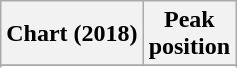<table class="wikitable sortable plainrowheaders" style="text-align:center">
<tr>
<th scope="col">Chart (2018)</th>
<th scope="col">Peak<br>position</th>
</tr>
<tr>
</tr>
<tr>
</tr>
<tr>
</tr>
<tr>
</tr>
</table>
